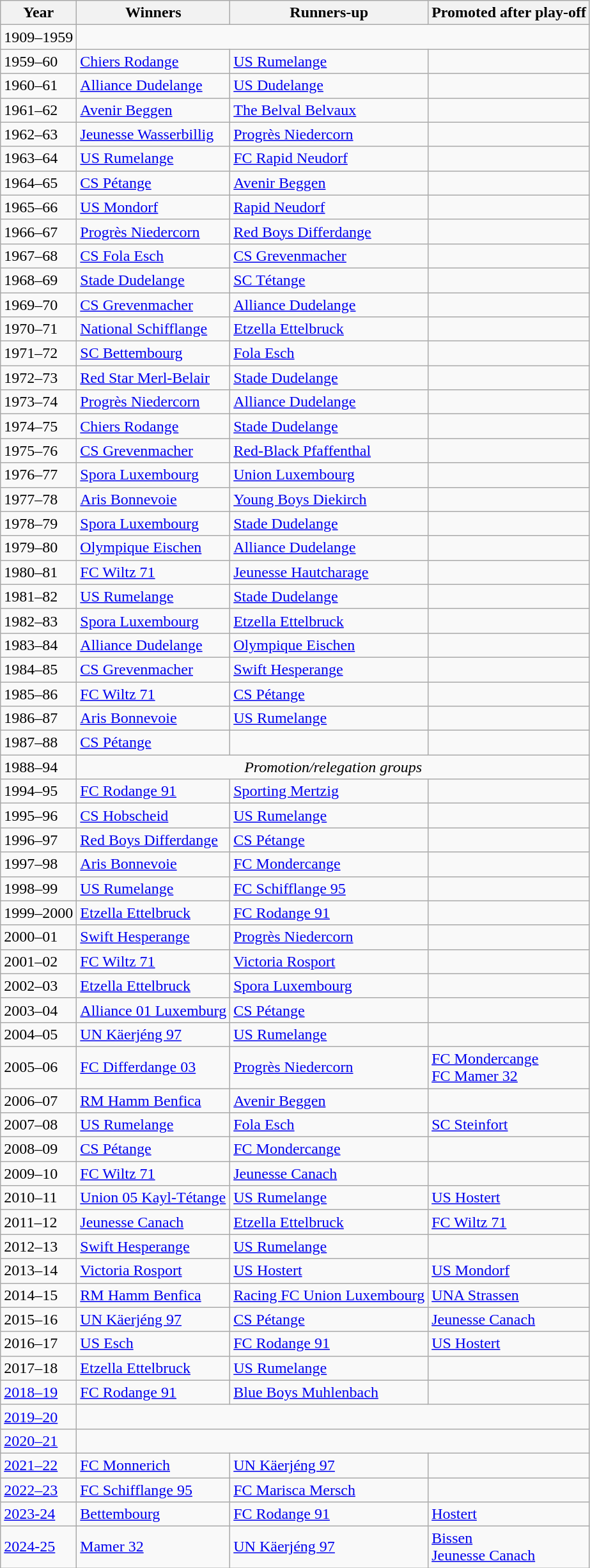<table class="wikitable">
<tr>
<th>Year</th>
<th>Winners</th>
<th>Runners-up</th>
<th>Promoted after play-off</th>
</tr>
<tr>
<td>1909–1959</td>
<td colspan="3"></td>
</tr>
<tr>
<td>1959–60</td>
<td><a href='#'>Chiers Rodange</a></td>
<td><a href='#'>US Rumelange</a></td>
<td></td>
</tr>
<tr>
<td>1960–61</td>
<td><a href='#'>Alliance Dudelange</a></td>
<td><a href='#'>US Dudelange</a></td>
<td></td>
</tr>
<tr>
<td>1961–62</td>
<td><a href='#'>Avenir Beggen</a></td>
<td><a href='#'>The Belval Belvaux</a></td>
<td></td>
</tr>
<tr>
<td>1962–63</td>
<td><a href='#'>Jeunesse Wasserbillig</a></td>
<td><a href='#'>Progrès Niedercorn</a></td>
<td></td>
</tr>
<tr>
<td>1963–64</td>
<td><a href='#'>US Rumelange</a></td>
<td><a href='#'>FC Rapid Neudorf</a></td>
<td></td>
</tr>
<tr>
<td>1964–65</td>
<td><a href='#'>CS Pétange</a></td>
<td><a href='#'>Avenir Beggen</a></td>
<td></td>
</tr>
<tr>
<td>1965–66</td>
<td><a href='#'>US Mondorf</a></td>
<td><a href='#'>Rapid Neudorf</a></td>
<td></td>
</tr>
<tr>
<td>1966–67</td>
<td><a href='#'>Progrès Niedercorn</a></td>
<td><a href='#'>Red Boys Differdange</a></td>
<td></td>
</tr>
<tr>
<td>1967–68</td>
<td><a href='#'>CS Fola Esch</a></td>
<td><a href='#'>CS Grevenmacher</a></td>
<td></td>
</tr>
<tr>
<td>1968–69</td>
<td><a href='#'>Stade Dudelange</a></td>
<td><a href='#'>SC Tétange</a></td>
<td></td>
</tr>
<tr>
<td>1969–70</td>
<td><a href='#'>CS Grevenmacher</a></td>
<td><a href='#'>Alliance Dudelange</a></td>
<td></td>
</tr>
<tr>
<td>1970–71</td>
<td><a href='#'>National Schifflange</a></td>
<td><a href='#'>Etzella Ettelbruck</a></td>
<td></td>
</tr>
<tr>
<td>1971–72</td>
<td><a href='#'>SC Bettembourg</a></td>
<td><a href='#'>Fola Esch</a></td>
<td></td>
</tr>
<tr>
<td>1972–73</td>
<td><a href='#'>Red Star Merl-Belair</a></td>
<td><a href='#'>Stade Dudelange</a></td>
<td></td>
</tr>
<tr>
<td>1973–74</td>
<td><a href='#'>Progrès Niedercorn</a></td>
<td><a href='#'>Alliance Dudelange</a></td>
<td></td>
</tr>
<tr>
<td>1974–75</td>
<td><a href='#'>Chiers Rodange</a></td>
<td><a href='#'>Stade Dudelange</a></td>
<td></td>
</tr>
<tr>
<td>1975–76</td>
<td><a href='#'>CS Grevenmacher</a></td>
<td><a href='#'>Red-Black Pfaffenthal</a></td>
<td></td>
</tr>
<tr>
<td>1976–77</td>
<td><a href='#'>Spora Luxembourg</a></td>
<td><a href='#'>Union Luxembourg</a></td>
<td></td>
</tr>
<tr>
<td>1977–78</td>
<td><a href='#'>Aris Bonnevoie</a></td>
<td><a href='#'>Young Boys Diekirch</a></td>
<td></td>
</tr>
<tr>
<td>1978–79</td>
<td><a href='#'>Spora Luxembourg</a></td>
<td><a href='#'>Stade Dudelange</a></td>
<td></td>
</tr>
<tr>
<td>1979–80</td>
<td><a href='#'>Olympique Eischen</a></td>
<td><a href='#'>Alliance Dudelange</a></td>
<td></td>
</tr>
<tr>
<td>1980–81</td>
<td><a href='#'>FC Wiltz 71</a></td>
<td><a href='#'>Jeunesse Hautcharage</a></td>
<td></td>
</tr>
<tr>
<td>1981–82</td>
<td><a href='#'>US Rumelange</a></td>
<td><a href='#'>Stade Dudelange</a></td>
<td></td>
</tr>
<tr>
<td>1982–83</td>
<td><a href='#'>Spora Luxembourg</a></td>
<td><a href='#'>Etzella Ettelbruck</a></td>
<td></td>
</tr>
<tr>
<td>1983–84</td>
<td><a href='#'>Alliance Dudelange</a></td>
<td><a href='#'>Olympique Eischen</a></td>
<td></td>
</tr>
<tr>
<td>1984–85</td>
<td><a href='#'>CS Grevenmacher</a></td>
<td><a href='#'>Swift Hesperange</a></td>
<td></td>
</tr>
<tr>
<td>1985–86</td>
<td><a href='#'>FC Wiltz 71</a></td>
<td><a href='#'>CS Pétange</a></td>
<td></td>
</tr>
<tr>
<td>1986–87</td>
<td><a href='#'>Aris Bonnevoie</a></td>
<td><a href='#'>US Rumelange</a></td>
<td></td>
</tr>
<tr>
<td>1987–88</td>
<td><a href='#'>CS Pétange</a></td>
<td></td>
<td></td>
</tr>
<tr>
<td>1988–94</td>
<td colspan="3" align="center"><em>Promotion/relegation groups</em></td>
</tr>
<tr>
<td>1994–95</td>
<td><a href='#'>FC Rodange 91</a></td>
<td><a href='#'>Sporting Mertzig</a></td>
<td></td>
</tr>
<tr>
<td>1995–96</td>
<td><a href='#'>CS Hobscheid</a></td>
<td><a href='#'>US Rumelange</a></td>
<td></td>
</tr>
<tr>
<td>1996–97</td>
<td><a href='#'>Red Boys Differdange</a></td>
<td><a href='#'>CS Pétange</a></td>
<td></td>
</tr>
<tr>
<td>1997–98</td>
<td><a href='#'>Aris Bonnevoie</a></td>
<td><a href='#'>FC Mondercange</a></td>
<td></td>
</tr>
<tr>
<td>1998–99</td>
<td><a href='#'>US Rumelange</a></td>
<td><a href='#'>FC Schifflange 95</a></td>
<td></td>
</tr>
<tr>
<td>1999–2000</td>
<td><a href='#'>Etzella Ettelbruck</a></td>
<td><a href='#'>FC Rodange 91</a></td>
<td></td>
</tr>
<tr>
<td>2000–01</td>
<td><a href='#'>Swift Hesperange</a></td>
<td><a href='#'>Progrès Niedercorn</a></td>
<td></td>
</tr>
<tr>
<td>2001–02</td>
<td><a href='#'>FC Wiltz 71</a></td>
<td><a href='#'>Victoria Rosport</a></td>
<td></td>
</tr>
<tr>
<td>2002–03</td>
<td><a href='#'>Etzella Ettelbruck</a></td>
<td><a href='#'>Spora Luxembourg</a></td>
<td></td>
</tr>
<tr>
<td>2003–04</td>
<td><a href='#'>Alliance 01 Luxemburg</a></td>
<td><a href='#'>CS Pétange</a></td>
<td></td>
</tr>
<tr>
<td>2004–05</td>
<td><a href='#'>UN Käerjéng 97</a></td>
<td><a href='#'>US Rumelange</a></td>
<td></td>
</tr>
<tr>
<td>2005–06</td>
<td><a href='#'>FC Differdange 03</a></td>
<td><a href='#'>Progrès Niedercorn</a></td>
<td><a href='#'>FC Mondercange</a><br><a href='#'>FC Mamer 32</a></td>
</tr>
<tr>
<td>2006–07</td>
<td><a href='#'>RM Hamm Benfica</a></td>
<td><a href='#'>Avenir Beggen</a></td>
<td></td>
</tr>
<tr>
<td>2007–08</td>
<td><a href='#'>US Rumelange</a></td>
<td><a href='#'>Fola Esch</a></td>
<td><a href='#'>SC Steinfort</a></td>
</tr>
<tr>
<td>2008–09</td>
<td><a href='#'>CS Pétange</a></td>
<td><a href='#'>FC Mondercange</a></td>
<td></td>
</tr>
<tr>
<td>2009–10</td>
<td><a href='#'>FC Wiltz 71</a></td>
<td><a href='#'>Jeunesse Canach</a></td>
<td></td>
</tr>
<tr>
<td>2010–11</td>
<td><a href='#'>Union 05 Kayl-Tétange</a></td>
<td><a href='#'>US Rumelange</a></td>
<td><a href='#'>US Hostert</a></td>
</tr>
<tr>
<td>2011–12</td>
<td><a href='#'>Jeunesse Canach</a></td>
<td><a href='#'>Etzella Ettelbruck</a></td>
<td><a href='#'>FC Wiltz 71</a></td>
</tr>
<tr>
<td>2012–13</td>
<td><a href='#'>Swift Hesperange</a></td>
<td><a href='#'>US Rumelange</a></td>
<td></td>
</tr>
<tr>
<td>2013–14</td>
<td><a href='#'>Victoria Rosport</a></td>
<td><a href='#'>US Hostert</a></td>
<td><a href='#'>US Mondorf</a></td>
</tr>
<tr>
<td>2014–15</td>
<td><a href='#'>RM Hamm Benfica</a></td>
<td><a href='#'>Racing FC Union Luxembourg</a></td>
<td><a href='#'>UNA Strassen</a></td>
</tr>
<tr>
<td>2015–16</td>
<td><a href='#'>UN Käerjéng 97</a></td>
<td><a href='#'>CS Pétange</a></td>
<td><a href='#'>Jeunesse Canach</a></td>
</tr>
<tr>
<td>2016–17</td>
<td><a href='#'>US Esch</a></td>
<td><a href='#'>FC Rodange 91</a></td>
<td><a href='#'>US Hostert</a></td>
</tr>
<tr>
<td>2017–18</td>
<td><a href='#'>Etzella Ettelbruck</a></td>
<td><a href='#'>US Rumelange</a></td>
<td></td>
</tr>
<tr>
<td><a href='#'>2018–19</a></td>
<td><a href='#'>FC Rodange 91</a></td>
<td><a href='#'>Blue Boys Muhlenbach</a></td>
<td></td>
</tr>
<tr>
<td><a href='#'>2019–20</a></td>
<td colspan=3></td>
</tr>
<tr>
<td><a href='#'>2020–21</a></td>
<td colspan=3></td>
</tr>
<tr>
<td><a href='#'>2021–22</a></td>
<td><a href='#'>FC Monnerich</a></td>
<td><a href='#'>UN Käerjéng 97</a></td>
<td></td>
</tr>
<tr>
<td><a href='#'>2022–23</a></td>
<td><a href='#'>FC Schifflange 95</a></td>
<td><a href='#'>FC Marisca Mersch</a></td>
</tr>
<tr>
<td><a href='#'>2023-24</a></td>
<td><a href='#'>Bettembourg</a></td>
<td><a href='#'>FC Rodange 91</a></td>
<td><a href='#'>Hostert</a></td>
</tr>
<tr>
<td><a href='#'>2024-25</a></td>
<td><a href='#'>Mamer 32</a></td>
<td><a href='#'>UN Käerjéng 97</a></td>
<td><a href='#'>Bissen</a><br><a href='#'>Jeunesse Canach</a></td>
</tr>
</table>
